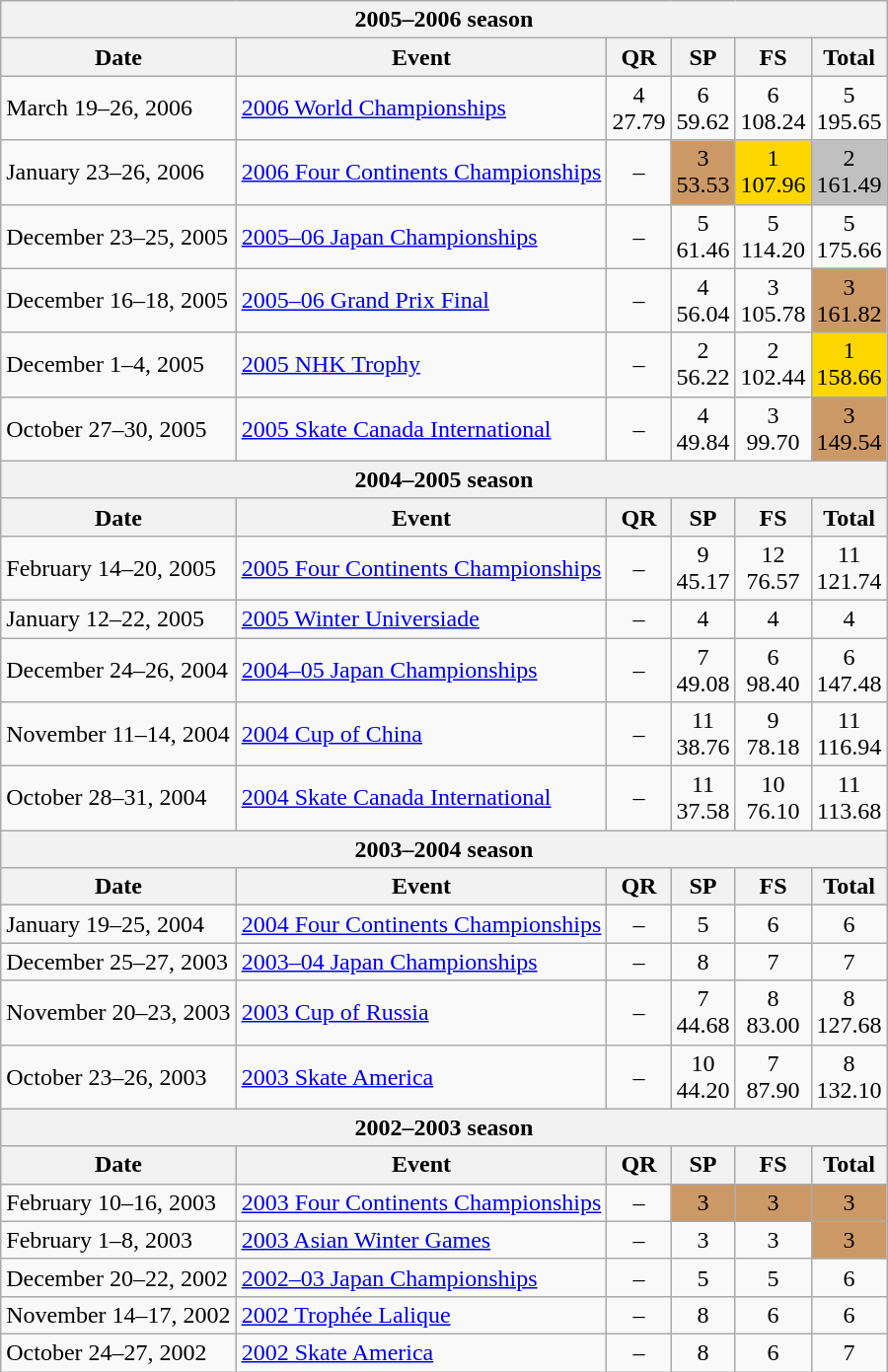<table class="wikitable">
<tr>
<th colspan="6">2005–2006 season</th>
</tr>
<tr>
<th>Date</th>
<th>Event</th>
<th>QR</th>
<th>SP</th>
<th>FS</th>
<th>Total</th>
</tr>
<tr>
<td>March 19–26, 2006</td>
<td><a href='#'>2006 World Championships</a></td>
<td align="center">4 <br> 27.79</td>
<td align="center">6 <br> 59.62</td>
<td align="center">6 <br> 108.24</td>
<td align="center">5 <br> 195.65</td>
</tr>
<tr>
<td>January 23–26, 2006</td>
<td><a href='#'>2006 Four Continents Championships</a></td>
<td align="center">–</td>
<td align="center" bgcolor="#cc9966">3 <br> 53.53</td>
<td align="center" bgcolor="gold">1 <br> 107.96</td>
<td align="center" bgcolor="silver">2 <br> 161.49</td>
</tr>
<tr>
<td>December 23–25, 2005</td>
<td><a href='#'>2005–06 Japan Championships</a></td>
<td align="center">–</td>
<td align="center">5 <br> 61.46</td>
<td align="center">5 <br> 114.20</td>
<td align="center">5 <br> 175.66</td>
</tr>
<tr>
<td>December 16–18, 2005</td>
<td><a href='#'>2005–06 Grand Prix Final</a></td>
<td align="center">–</td>
<td align="center">4 <br> 56.04</td>
<td align="center">3 <br> 105.78</td>
<td align="center" bgcolor="#cc9966">3 <br> 161.82</td>
</tr>
<tr>
<td>December 1–4, 2005</td>
<td><a href='#'>2005 NHK Trophy</a></td>
<td align="center">–</td>
<td align="center">2 <br> 56.22</td>
<td align="center">2 <br> 102.44</td>
<td align="center" bgcolor="gold">1 <br> 158.66</td>
</tr>
<tr>
<td>October 27–30, 2005</td>
<td><a href='#'>2005 Skate Canada International</a></td>
<td align="center">–</td>
<td align="center">4 <br> 49.84</td>
<td align="center">3 <br> 99.70</td>
<td align="center" bgcolor="#cc9966">3 <br> 149.54</td>
</tr>
<tr>
<th colspan="6">2004–2005 season</th>
</tr>
<tr>
<th>Date</th>
<th>Event</th>
<th>QR</th>
<th>SP</th>
<th>FS</th>
<th>Total</th>
</tr>
<tr>
<td>February 14–20, 2005</td>
<td><a href='#'>2005 Four Continents Championships</a></td>
<td align="center">–</td>
<td align="center">9 <br> 45.17</td>
<td align="center">12 <br> 76.57</td>
<td align="center">11 <br> 121.74</td>
</tr>
<tr>
<td>January 12–22, 2005</td>
<td><a href='#'>2005 Winter Universiade</a></td>
<td align="center">–</td>
<td align="center">4</td>
<td align="center">4</td>
<td align="center">4</td>
</tr>
<tr>
<td>December 24–26, 2004</td>
<td><a href='#'>2004–05 Japan Championships</a></td>
<td align="center">–</td>
<td align="center">7 <br> 49.08</td>
<td align="center">6 <br> 98.40</td>
<td align="center">6 <br> 147.48</td>
</tr>
<tr>
<td>November 11–14, 2004</td>
<td><a href='#'>2004 Cup of China</a></td>
<td align="center">–</td>
<td align="center">11 <br> 38.76</td>
<td align="center">9 <br> 78.18</td>
<td align="center">11 <br> 116.94</td>
</tr>
<tr>
<td>October 28–31, 2004</td>
<td><a href='#'>2004 Skate Canada International</a></td>
<td align="center">–</td>
<td align="center">11 <br> 37.58</td>
<td align="center">10 <br> 76.10</td>
<td align="center">11 <br> 113.68</td>
</tr>
<tr>
<th colspan="6">2003–2004 season</th>
</tr>
<tr>
<th>Date</th>
<th>Event</th>
<th>QR</th>
<th>SP</th>
<th>FS</th>
<th>Total</th>
</tr>
<tr>
<td>January 19–25, 2004</td>
<td><a href='#'>2004 Four Continents Championships</a></td>
<td align="center">–</td>
<td align="center">5</td>
<td align="center">6</td>
<td align="center">6</td>
</tr>
<tr>
<td>December 25–27, 2003</td>
<td><a href='#'>2003–04 Japan Championships</a></td>
<td align="center">–</td>
<td align="center">8</td>
<td align="center">7</td>
<td align="center">7</td>
</tr>
<tr>
<td>November 20–23, 2003</td>
<td><a href='#'>2003 Cup of Russia</a></td>
<td align="center">–</td>
<td align="center">7 <br> 44.68</td>
<td align="center">8 <br> 83.00</td>
<td align="center">8 <br> 127.68</td>
</tr>
<tr>
<td>October 23–26, 2003</td>
<td><a href='#'>2003 Skate America</a></td>
<td align="center">–</td>
<td align="center">10 <br> 44.20</td>
<td align="center">7 <br> 87.90</td>
<td align="center">8 <br> 132.10</td>
</tr>
<tr>
<th colspan="6">2002–2003 season</th>
</tr>
<tr>
<th>Date</th>
<th>Event</th>
<th>QR</th>
<th>SP</th>
<th>FS</th>
<th>Total</th>
</tr>
<tr>
<td>February 10–16, 2003</td>
<td><a href='#'>2003 Four Continents Championships</a></td>
<td align="center">–</td>
<td align="center" bgcolor="#cc9966">3</td>
<td align="center" bgcolor="#cc9966">3</td>
<td align="center" bgcolor="#cc9966">3</td>
</tr>
<tr>
<td>February 1–8, 2003</td>
<td><a href='#'>2003 Asian Winter Games</a></td>
<td align="center">–</td>
<td align="center">3</td>
<td align="center">3</td>
<td align="center" bgcolor="#cc9966">3</td>
</tr>
<tr>
<td>December 20–22, 2002</td>
<td><a href='#'>2002–03 Japan Championships</a></td>
<td align="center">–</td>
<td align="center">5</td>
<td align="center">5</td>
<td align="center">6</td>
</tr>
<tr>
<td>November 14–17, 2002</td>
<td><a href='#'>2002 Trophée Lalique</a></td>
<td align="center">–</td>
<td align="center">8</td>
<td align="center">6</td>
<td align="center">6</td>
</tr>
<tr>
<td>October 24–27, 2002</td>
<td><a href='#'>2002 Skate America</a></td>
<td align="center">–</td>
<td align="center">8</td>
<td align="center">6</td>
<td align="center">7</td>
</tr>
</table>
